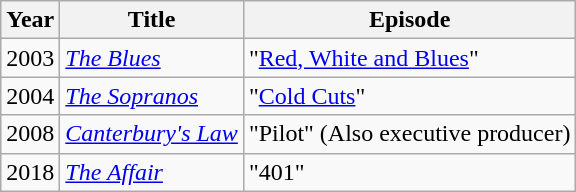<table class="wikitable">
<tr>
<th>Year</th>
<th>Title</th>
<th>Episode</th>
</tr>
<tr>
<td>2003</td>
<td><em><a href='#'>The Blues</a></em></td>
<td>"<a href='#'>Red, White and Blues</a>"</td>
</tr>
<tr>
<td>2004</td>
<td><em><a href='#'>The Sopranos</a></em></td>
<td>"<a href='#'>Cold Cuts</a>"</td>
</tr>
<tr>
<td>2008</td>
<td><em><a href='#'>Canterbury's Law</a></em></td>
<td>"Pilot" (Also executive producer)</td>
</tr>
<tr>
<td>2018</td>
<td><em><a href='#'>The Affair</a></em></td>
<td>"401"</td>
</tr>
</table>
